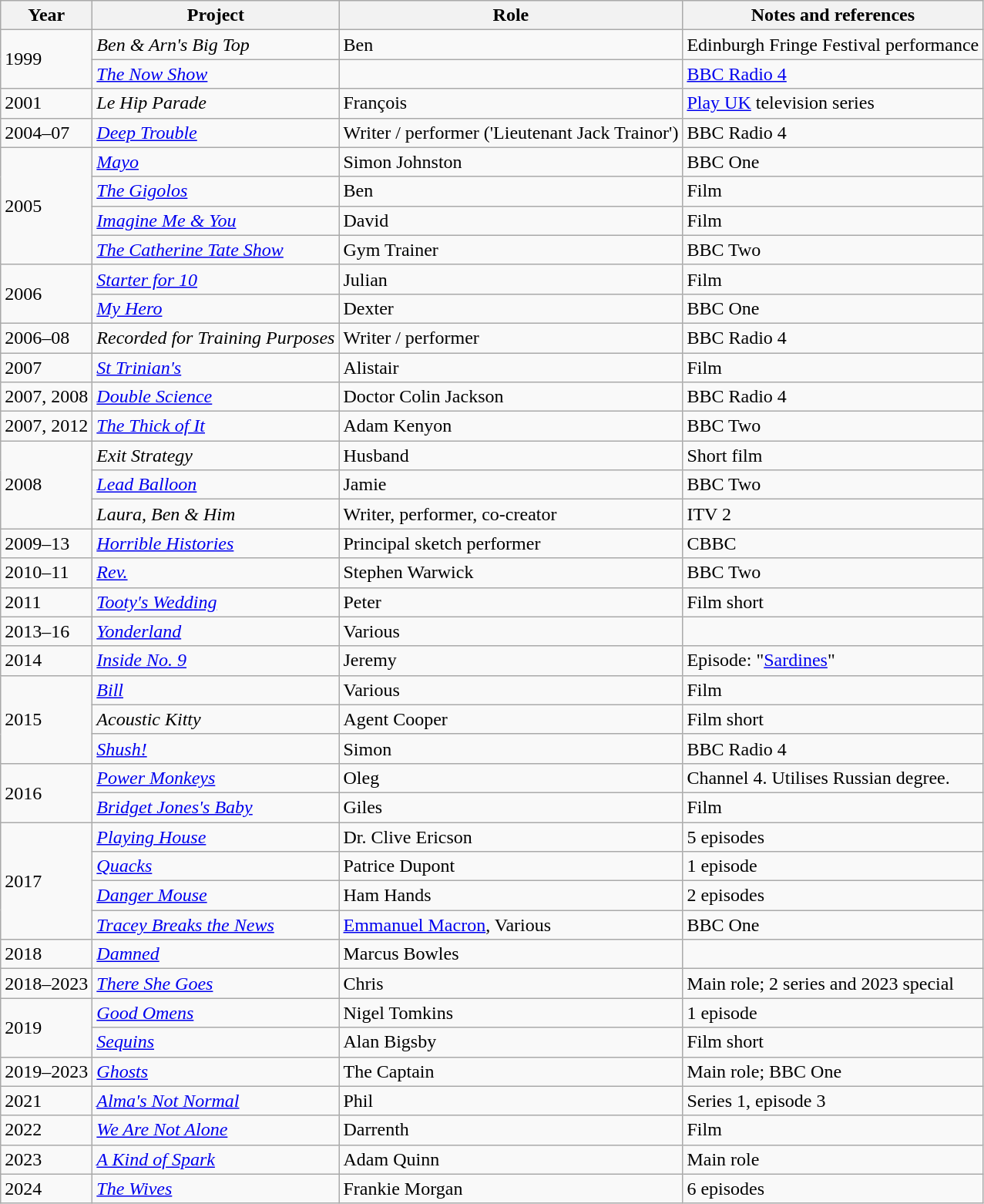<table class="wikitable sortable">
<tr>
<th>Year</th>
<th>Project</th>
<th>Role</th>
<th>Notes and references</th>
</tr>
<tr>
<td rowspan="2">1999</td>
<td><em>Ben & Arn's Big Top</em></td>
<td>Ben</td>
<td>Edinburgh Fringe Festival performance</td>
</tr>
<tr>
<td><em><a href='#'>The Now Show</a></em></td>
<td></td>
<td><a href='#'>BBC Radio 4</a></td>
</tr>
<tr>
<td>2001</td>
<td><em>Le Hip Parade</em></td>
<td>François</td>
<td><a href='#'>Play UK</a> television series</td>
</tr>
<tr>
<td>2004–07</td>
<td><em><a href='#'>Deep Trouble</a></em></td>
<td>Writer / performer ('Lieutenant Jack Trainor')</td>
<td>BBC Radio 4</td>
</tr>
<tr>
<td rowspan="4">2005</td>
<td><em><a href='#'>Mayo</a></em></td>
<td>Simon Johnston</td>
<td>BBC One</td>
</tr>
<tr>
<td><em><a href='#'>The Gigolos</a></em></td>
<td>Ben</td>
<td>Film</td>
</tr>
<tr>
<td><em><a href='#'>Imagine Me & You</a></em></td>
<td>David</td>
<td>Film</td>
</tr>
<tr>
<td><em><a href='#'>The Catherine Tate Show</a></em></td>
<td>Gym Trainer</td>
<td>BBC Two</td>
</tr>
<tr>
<td rowspan="2">2006</td>
<td><em><a href='#'>Starter for 10</a></em></td>
<td>Julian</td>
<td>Film</td>
</tr>
<tr>
<td><em><a href='#'>My Hero</a></em></td>
<td>Dexter</td>
<td>BBC One</td>
</tr>
<tr>
<td>2006–08</td>
<td><em>Recorded for Training Purposes</em></td>
<td>Writer / performer</td>
<td>BBC Radio 4</td>
</tr>
<tr>
<td>2007</td>
<td><em><a href='#'>St Trinian's</a></em></td>
<td>Alistair</td>
<td>Film</td>
</tr>
<tr>
<td>2007, 2008</td>
<td><em><a href='#'>Double Science</a></em></td>
<td>Doctor Colin Jackson</td>
<td>BBC Radio 4</td>
</tr>
<tr>
<td>2007, 2012</td>
<td><em><a href='#'>The Thick of It</a></em></td>
<td>Adam Kenyon</td>
<td>BBC Two</td>
</tr>
<tr>
<td rowspan="3">2008</td>
<td><em>Exit Strategy</em></td>
<td>Husband</td>
<td>Short film</td>
</tr>
<tr>
<td><em><a href='#'>Lead Balloon</a></em></td>
<td>Jamie</td>
<td>BBC Two</td>
</tr>
<tr>
<td><em>Laura, Ben & Him</em></td>
<td>Writer, performer, co-creator</td>
<td>ITV 2</td>
</tr>
<tr>
<td>2009–13</td>
<td><em><a href='#'>Horrible Histories</a></em></td>
<td>Principal sketch performer</td>
<td>CBBC</td>
</tr>
<tr>
<td>2010–11</td>
<td><em><a href='#'>Rev.</a></em></td>
<td>Stephen Warwick</td>
<td>BBC Two</td>
</tr>
<tr>
<td>2011</td>
<td><em><a href='#'>Tooty's Wedding</a></em></td>
<td>Peter</td>
<td>Film short</td>
</tr>
<tr>
<td>2013–16</td>
<td><em><a href='#'>Yonderland</a></em></td>
<td>Various</td>
<td></td>
</tr>
<tr>
<td>2014</td>
<td><em><a href='#'>Inside No. 9</a></em></td>
<td>Jeremy</td>
<td>Episode: "<a href='#'>Sardines</a>"</td>
</tr>
<tr>
<td rowspan="3">2015</td>
<td><em><a href='#'>Bill</a></em></td>
<td>Various</td>
<td>Film</td>
</tr>
<tr>
<td><em>Acoustic Kitty</em></td>
<td>Agent Cooper</td>
<td>Film short</td>
</tr>
<tr>
<td><em><a href='#'>Shush!</a></em></td>
<td>Simon</td>
<td>BBC Radio 4</td>
</tr>
<tr>
<td rowspan="2">2016</td>
<td><em><a href='#'>Power Monkeys</a></em></td>
<td>Oleg</td>
<td>Channel 4. Utilises Russian degree.</td>
</tr>
<tr>
<td><em><a href='#'>Bridget Jones's Baby</a></em></td>
<td>Giles</td>
<td>Film</td>
</tr>
<tr>
<td rowspan="4">2017</td>
<td><em><a href='#'>Playing House</a></em></td>
<td>Dr. Clive Ericson</td>
<td>5 episodes</td>
</tr>
<tr>
<td><em><a href='#'>Quacks</a></em></td>
<td>Patrice Dupont</td>
<td>1 episode</td>
</tr>
<tr>
<td><em><a href='#'>Danger Mouse</a></em></td>
<td>Ham Hands</td>
<td>2 episodes</td>
</tr>
<tr>
<td><em><a href='#'>Tracey Breaks the News</a></em></td>
<td><a href='#'>Emmanuel Macron</a>, Various</td>
<td>BBC One</td>
</tr>
<tr>
<td>2018</td>
<td><em><a href='#'>Damned</a></em></td>
<td>Marcus Bowles</td>
<td></td>
</tr>
<tr>
<td>2018–2023</td>
<td><em><a href='#'>There She Goes</a></em></td>
<td>Chris</td>
<td>Main role; 2 series and 2023 special</td>
</tr>
<tr>
<td rowspan="2">2019</td>
<td><em><a href='#'>Good Omens</a></em></td>
<td>Nigel Tomkins</td>
<td>1 episode</td>
</tr>
<tr>
<td><em><a href='#'>Sequins</a></em></td>
<td>Alan Bigsby</td>
<td>Film short</td>
</tr>
<tr>
<td>2019–2023</td>
<td><em><a href='#'>Ghosts</a></em></td>
<td>The Captain</td>
<td>Main role; BBC One</td>
</tr>
<tr>
<td>2021</td>
<td><em><a href='#'>Alma's Not Normal</a></em></td>
<td>Phil</td>
<td>Series 1, episode 3</td>
</tr>
<tr>
<td>2022</td>
<td><em><a href='#'>We Are Not Alone</a></em></td>
<td>Darrenth</td>
<td>Film</td>
</tr>
<tr>
<td>2023</td>
<td><em><a href='#'>A Kind of Spark</a></em></td>
<td>Adam Quinn</td>
<td>Main role</td>
</tr>
<tr>
<td>2024</td>
<td><em><a href='#'>The Wives</a></em></td>
<td>Frankie Morgan</td>
<td>6 episodes</td>
</tr>
</table>
